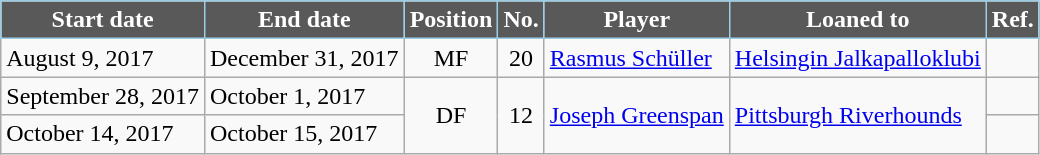<table class="wikitable sortable">
<tr>
<th style="background:#585958; color:#FFFFFF; border:1px solid #9BCDE4;"><strong>Start date</strong></th>
<th style="background:#585958; color:#FFFFFF; border:1px solid #9BCDE4;"><strong>End date</strong></th>
<th style="background:#585958; color:#FFFFFF; border:1px solid #9BCDE4;"><strong>Position</strong></th>
<th style="background:#585958; color:#FFFFFF; border:1px solid #9BCDE4;"><strong>No.</strong></th>
<th style="background:#585958; color:#FFFFFF; border:1px solid #9BCDE4;"><strong>Player</strong></th>
<th style="background:#585958; color:#FFFFFF; border:1px solid #9BCDE4;"><strong>Loaned to</strong></th>
<th style="background:#585958; color:#FFFFFF; border:1px solid #9BCDE4;"><strong>Ref.</strong></th>
</tr>
<tr>
<td>August 9, 2017</td>
<td>December 31, 2017</td>
<td style="text-align:center;">MF</td>
<td style="text-align:center;">20</td>
<td style="text-align:left;"> <a href='#'>Rasmus Schüller</a></td>
<td style="text-align:left;"> <a href='#'>Helsingin Jalkapalloklubi</a></td>
<td></td>
</tr>
<tr>
<td>September 28, 2017</td>
<td>October 1, 2017</td>
<td rowspan=2 style="text-align:center;">DF</td>
<td rowspan=2 style="text-align:center;">12</td>
<td rowspan=2 style="text-align:left;"> <a href='#'>Joseph Greenspan</a></td>
<td rowspan=2 style="text-align:left;"> <a href='#'>Pittsburgh Riverhounds</a></td>
<td></td>
</tr>
<tr>
<td>October 14, 2017</td>
<td>October 15, 2017</td>
<td></td>
</tr>
</table>
